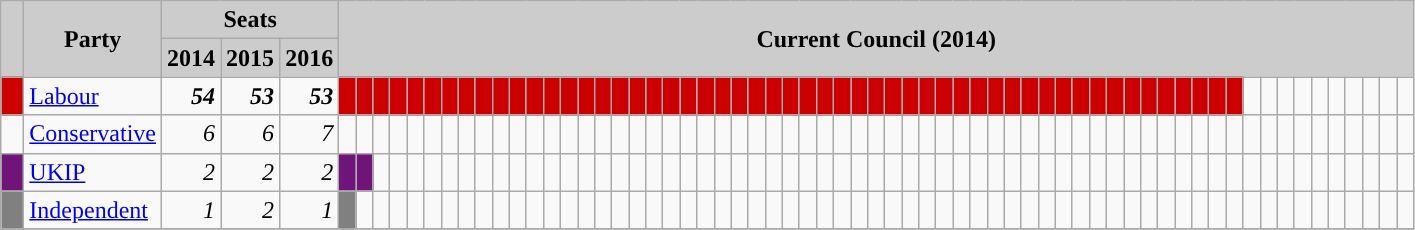<table class="wikitable">
<tr>
<th style="background:#ccc" rowspan="2">  </th>
<th style="background:#ccc" rowspan="2">Party</th>
<th style="background:#ccc" colspan="3">Seats</th>
<th style="background:#ccc" colspan="63" rowspan="2">Current Council (2014)</th>
</tr>
<tr>
<th style="background:#ccc">2014</th>
<th style="background:#ccc">2015</th>
<th style="background:#ccc">2016</th>
</tr>
<tr>
<td style="background:#c00"> </td>
<td><a href='#'>Labour</a></td>
<td style="text-align: right"><strong><em>54</em></strong></td>
<td style="text-align: right"><strong><em>53</em></strong></td>
<td style="text-align: right"><strong><em>53</em></strong></td>
<td style="background:#c00"> </td>
<td style="background:#c00"> </td>
<td style="background:#c00"> </td>
<td style="background:#c00"> </td>
<td style="background:#c00"> </td>
<td style="background:#c00"> </td>
<td style="background:#c00"> </td>
<td style="background:#c00"> </td>
<td style="background:#c00"> </td>
<td style="background:#c00"> </td>
<td style="background:#c00"> </td>
<td style="background:#c00"> </td>
<td style="background:#c00"> </td>
<td style="background:#c00"> </td>
<td style="background:#c00"> </td>
<td style="background:#c00"> </td>
<td style="background:#c00"> </td>
<td style="background:#c00"> </td>
<td style="background:#c00"> </td>
<td style="background:#c00"> </td>
<td style="background:#c00"> </td>
<td style="background:#c00"> </td>
<td style="background:#c00"> </td>
<td style="background:#c00"> </td>
<td style="background:#c00"> </td>
<td style="background:#c00"> </td>
<td style="background:#c00"> </td>
<td style="background:#c00"> </td>
<td style="background:#c00"> </td>
<td style="background:#c00"> </td>
<td style="background:#c00"> </td>
<td style="background:#c00"> </td>
<td style="background:#c00"> </td>
<td style="background:#c00"> </td>
<td style="background:#c00"> </td>
<td style="background:#c00"> </td>
<td style="background:#c00"> </td>
<td style="background:#c00"> </td>
<td style="background:#c00"> </td>
<td style="background:#c00"> </td>
<td style="background:#c00"> </td>
<td style="background:#c00"> </td>
<td style="background:#c00"> </td>
<td style="background:#c00"> </td>
<td style="background:#c00"> </td>
<td style="background:#c00"> </td>
<td style="background:#c00"> </td>
<td style="background:#c00"> </td>
<td style="background:#c00"> </td>
<td style="background:#c00"> </td>
<td style="background:#c00"> </td>
<td style="background:#c00"> </td>
<td style="background:#c00"> </td>
<td> </td>
<td> </td>
<td> </td>
<td> </td>
<td> </td>
<td> </td>
<td> </td>
<td> </td>
<td> </td>
<td> </td>
</tr>
<tr>
<td style="background: "> </td>
<td><a href='#'>Conservative</a></td>
<td style="text-align: right"><em>6</em></td>
<td style="text-align: right"><em>6</em></td>
<td style="text-align: right"><em>7</em></td>
<td style="background: "> </td>
<td style="background: "> </td>
<td style="background: "> </td>
<td style="background: "> </td>
<td style="background: "> </td>
<td style="background: "> </td>
<td style="background: "> </td>
<td> </td>
<td> </td>
<td> </td>
<td> </td>
<td> </td>
<td> </td>
<td> </td>
<td> </td>
<td> </td>
<td> </td>
<td> </td>
<td> </td>
<td> </td>
<td> </td>
<td> </td>
<td> </td>
<td> </td>
<td> </td>
<td> </td>
<td> </td>
<td> </td>
<td> </td>
<td> </td>
<td> </td>
<td> </td>
<td> </td>
<td> </td>
<td> </td>
<td> </td>
<td> </td>
<td> </td>
<td> </td>
<td> </td>
<td> </td>
<td> </td>
<td> </td>
<td> </td>
<td> </td>
<td> </td>
<td> </td>
<td> </td>
<td> </td>
<td> </td>
<td> </td>
<td> </td>
<td> </td>
<td> </td>
<td> </td>
<td> </td>
<td> </td>
<td> </td>
<td> </td>
<td> </td>
<td> </td>
<td> </td>
<td> </td>
</tr>
<tr>
<td style="background:#70147A"> </td>
<td><a href='#'>UKIP</a></td>
<td style="text-align: right"><em>2</em></td>
<td style="text-align: right"><em>2</em></td>
<td style="text-align: right"><em>2</em></td>
<td style="background:#70147A"> </td>
<td style="background:#70147A"> </td>
<td> </td>
<td> </td>
<td> </td>
<td> </td>
<td> </td>
<td> </td>
<td> </td>
<td> </td>
<td> </td>
<td> </td>
<td> </td>
<td> </td>
<td> </td>
<td> </td>
<td> </td>
<td> </td>
<td> </td>
<td> </td>
<td> </td>
<td> </td>
<td> </td>
<td> </td>
<td> </td>
<td> </td>
<td> </td>
<td> </td>
<td> </td>
<td> </td>
<td> </td>
<td> </td>
<td> </td>
<td> </td>
<td> </td>
<td> </td>
<td> </td>
<td> </td>
<td> </td>
<td> </td>
<td> </td>
<td> </td>
<td> </td>
<td> </td>
<td> </td>
<td> </td>
<td> </td>
<td> </td>
<td> </td>
<td> </td>
<td> </td>
<td> </td>
<td> </td>
<td> </td>
<td> </td>
<td> </td>
<td> </td>
<td> </td>
<td> </td>
<td> </td>
<td> </td>
<td> </td>
<td> </td>
</tr>
<tr>
<td style="background:gray"> </td>
<td><a href='#'>Independent</a></td>
<td style="text-align: right"><em>1</em></td>
<td style="text-align: right"><em>2</em></td>
<td style="text-align: right"><em>1</em></td>
<td style="background:gray"> </td>
<td> </td>
<td> </td>
<td> </td>
<td> </td>
<td> </td>
<td> </td>
<td> </td>
<td> </td>
<td> </td>
<td> </td>
<td> </td>
<td> </td>
<td> </td>
<td> </td>
<td> </td>
<td> </td>
<td> </td>
<td> </td>
<td> </td>
<td> </td>
<td> </td>
<td> </td>
<td> </td>
<td> </td>
<td> </td>
<td> </td>
<td> </td>
<td> </td>
<td> </td>
<td> </td>
<td> </td>
<td> </td>
<td> </td>
<td> </td>
<td> </td>
<td> </td>
<td> </td>
<td> </td>
<td> </td>
<td> </td>
<td> </td>
<td> </td>
<td> </td>
<td> </td>
<td> </td>
<td> </td>
<td> </td>
<td> </td>
<td> </td>
<td> </td>
<td> </td>
<td> </td>
<td> </td>
<td> </td>
<td> </td>
<td> </td>
<td> </td>
<td> </td>
<td> </td>
<td> </td>
<td> </td>
<td> </td>
</tr>
<tr>
</tr>
</table>
